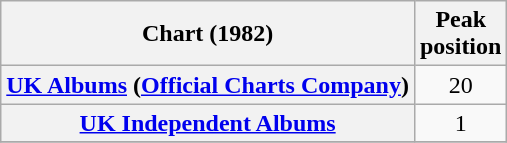<table class="wikitable sortable plainrowheaders" style="text-align:center">
<tr>
<th scope="col">Chart (1982)</th>
<th scope="col">Peak<br>position</th>
</tr>
<tr>
<th scope="row"><a href='#'>UK Albums</a> (<a href='#'>Official Charts Company</a>)</th>
<td>20</td>
</tr>
<tr>
<th scope="row"><a href='#'>UK Independent Albums</a></th>
<td>1</td>
</tr>
<tr>
</tr>
</table>
